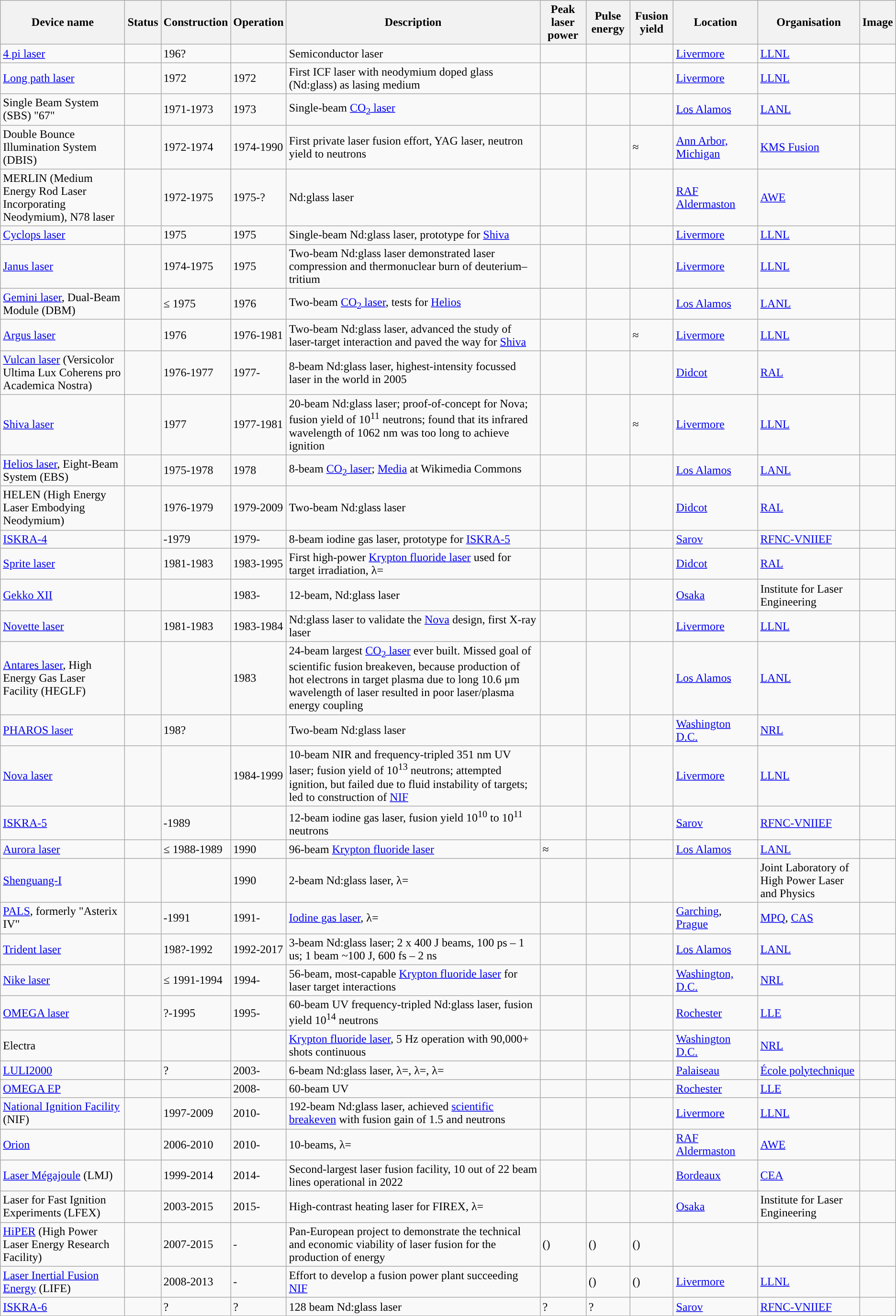<table class="wikitable sortable">
<tr>
<th>Device name</th>
<th>Status</th>
<th width=55>Construction</th>
<th width=55>Operation</th>
<th>Description</th>
<th>Peak laser power</th>
<th>Pulse energy</th>
<th>Fusion yield</th>
<th width=110>Location</th>
<th>Organisation</th>
<th>Image</th>
</tr>
<tr>
<td><a href='#'>4 pi laser</a></td>
<td></td>
<td>196?</td>
<td></td>
<td>Semiconductor laser</td>
<td></td>
<td></td>
<td></td>
<td> <a href='#'>Livermore</a></td>
<td><a href='#'>LLNL</a></td>
<td></td>
</tr>
<tr>
<td><a href='#'>Long path laser</a></td>
<td></td>
<td>1972</td>
<td>1972</td>
<td>First ICF laser with neodymium doped glass (Nd:glass) as lasing medium</td>
<td></td>
<td></td>
<td></td>
<td> <a href='#'>Livermore</a></td>
<td><a href='#'>LLNL</a></td>
<td></td>
</tr>
<tr>
<td>Single Beam System (SBS) "67"</td>
<td></td>
<td>1971-1973</td>
<td>1973</td>
<td>Single-beam <a href='#'>CO<sub>2</sub> laser</a></td>
<td></td>
<td></td>
<td></td>
<td> <a href='#'>Los Alamos</a></td>
<td><a href='#'>LANL</a></td>
<td></td>
</tr>
<tr>
<td>Double Bounce Illumination System (DBIS)</td>
<td></td>
<td>1972-1974</td>
<td>1974-1990</td>
<td>First private laser fusion effort, YAG laser, neutron yield  to  neutrons</td>
<td></td>
<td></td>
<td>≈</td>
<td> <a href='#'>Ann Arbor, Michigan</a></td>
<td><a href='#'>KMS Fusion</a></td>
<td></td>
</tr>
<tr>
<td>MERLIN (Medium Energy Rod Laser Incorporating Neodymium), N78 laser</td>
<td></td>
<td>1972-1975</td>
<td>1975-?</td>
<td>Nd:glass laser</td>
<td></td>
<td></td>
<td></td>
<td> <a href='#'>RAF Aldermaston</a></td>
<td><a href='#'>AWE</a></td>
<td></td>
</tr>
<tr>
<td><a href='#'>Cyclops laser</a></td>
<td></td>
<td>1975</td>
<td>1975</td>
<td>Single-beam Nd:glass laser, prototype for <a href='#'>Shiva</a></td>
<td></td>
<td></td>
<td></td>
<td> <a href='#'>Livermore</a></td>
<td><a href='#'>LLNL</a></td>
<td></td>
</tr>
<tr>
<td><a href='#'>Janus laser</a></td>
<td></td>
<td>1974-1975</td>
<td>1975</td>
<td>Two-beam Nd:glass laser demonstrated laser compression and thermonuclear burn of deuterium–tritium</td>
<td></td>
<td></td>
<td></td>
<td> <a href='#'>Livermore</a></td>
<td><a href='#'>LLNL</a></td>
<td></td>
</tr>
<tr>
<td><a href='#'>Gemini laser</a>, Dual-Beam Module (DBM)</td>
<td></td>
<td>≤ 1975</td>
<td>1976</td>
<td>Two-beam <a href='#'>CO<sub>2</sub> laser</a>, tests for <a href='#'>Helios</a></td>
<td></td>
<td></td>
<td></td>
<td> <a href='#'>Los Alamos</a></td>
<td><a href='#'>LANL</a></td>
<td></td>
</tr>
<tr>
<td><a href='#'>Argus laser</a></td>
<td></td>
<td>1976</td>
<td>1976-1981</td>
<td>Two-beam Nd:glass laser, advanced the study of laser-target interaction and paved the way for <a href='#'>Shiva</a></td>
<td></td>
<td></td>
<td>≈</td>
<td> <a href='#'>Livermore</a></td>
<td><a href='#'>LLNL</a></td>
<td></td>
</tr>
<tr>
<td><a href='#'>Vulcan laser</a> (Versicolor Ultima Lux Coherens pro Academica Nostra)</td>
<td></td>
<td>1976-1977</td>
<td>1977-</td>
<td>8-beam Nd:glass laser, highest-intensity focussed laser in the world in 2005</td>
<td></td>
<td></td>
<td></td>
<td> <a href='#'>Didcot</a></td>
<td><a href='#'>RAL</a></td>
<td></td>
</tr>
<tr>
<td><a href='#'>Shiva laser</a></td>
<td></td>
<td>1977</td>
<td>1977-1981</td>
<td>20-beam Nd:glass laser; proof-of-concept for Nova; fusion yield of 10<sup>11</sup> neutrons; found that its infrared wavelength of 1062 nm was too long to achieve ignition</td>
<td></td>
<td></td>
<td>≈</td>
<td> <a href='#'>Livermore</a></td>
<td><a href='#'>LLNL</a></td>
<td></td>
</tr>
<tr>
<td><a href='#'>Helios laser</a>, Eight-Beam System (EBS)</td>
<td></td>
<td>1975-1978</td>
<td>1978</td>
<td>8-beam <a href='#'>CO<sub>2</sub> laser</a>; <a href='#'>Media</a> at Wikimedia Commons</td>
<td></td>
<td></td>
<td></td>
<td> <a href='#'>Los Alamos</a></td>
<td><a href='#'>LANL</a></td>
<td></td>
</tr>
<tr>
<td>HELEN (High Energy Laser Embodying Neodymium)</td>
<td></td>
<td>1976-1979</td>
<td>1979-2009</td>
<td>Two-beam Nd:glass laser</td>
<td></td>
<td></td>
<td></td>
<td> <a href='#'>Didcot</a></td>
<td><a href='#'>RAL</a></td>
<td></td>
</tr>
<tr>
<td><a href='#'>ISKRA-4</a></td>
<td></td>
<td>-1979</td>
<td>1979-</td>
<td>8-beam iodine gas laser, prototype for <a href='#'>ISKRA-5</a></td>
<td></td>
<td></td>
<td></td>
<td> <a href='#'>Sarov</a></td>
<td><a href='#'>RFNC-VNIIEF</a></td>
<td></td>
</tr>
<tr>
<td><a href='#'>Sprite laser</a></td>
<td></td>
<td>1981-1983</td>
<td>1983-1995</td>
<td>First high-power <a href='#'>Krypton fluoride laser</a> used for target irradiation, λ=</td>
<td></td>
<td></td>
<td></td>
<td> <a href='#'>Didcot</a></td>
<td><a href='#'>RAL</a></td>
<td></td>
</tr>
<tr>
<td><a href='#'>Gekko XII</a></td>
<td></td>
<td></td>
<td>1983-</td>
<td>12-beam, Nd:glass laser</td>
<td></td>
<td></td>
<td></td>
<td> <a href='#'>Osaka</a></td>
<td>Institute for Laser Engineering</td>
<td></td>
</tr>
<tr>
<td><a href='#'>Novette laser</a></td>
<td></td>
<td>1981-1983</td>
<td>1983-1984</td>
<td>Nd:glass laser to validate the <a href='#'>Nova</a> design, first X-ray laser</td>
<td></td>
<td></td>
<td></td>
<td><a href='#'>Livermore</a></td>
<td><a href='#'>LLNL</a></td>
<td></td>
</tr>
<tr>
<td><a href='#'>Antares laser</a>, High Energy Gas Laser Facility (HEGLF)</td>
<td></td>
<td></td>
<td>1983</td>
<td>24-beam largest <a href='#'>CO<sub>2</sub> laser</a> ever built. Missed goal of scientific fusion breakeven, because production of hot electrons in target plasma due to long 10.6 μm wavelength of laser resulted in poor laser/plasma energy coupling</td>
<td></td>
<td></td>
<td></td>
<td> <a href='#'>Los Alamos</a></td>
<td><a href='#'>LANL</a></td>
<td></td>
</tr>
<tr>
<td><a href='#'>PHAROS laser</a></td>
<td></td>
<td>198?</td>
<td></td>
<td>Two-beam Nd:glass laser</td>
<td></td>
<td></td>
<td></td>
<td> <a href='#'>Washington D.C.</a></td>
<td><a href='#'>NRL</a></td>
<td></td>
</tr>
<tr>
<td><a href='#'>Nova laser</a></td>
<td></td>
<td></td>
<td>1984-1999</td>
<td>10-beam NIR and frequency-tripled 351 nm UV laser; fusion yield of 10<sup>13</sup> neutrons; attempted ignition, but failed due to fluid instability of targets; led to construction of <a href='#'>NIF</a></td>
<td></td>
<td></td>
<td></td>
<td><a href='#'>Livermore</a></td>
<td><a href='#'>LLNL</a></td>
<td></td>
</tr>
<tr>
<td><a href='#'>ISKRA-5</a></td>
<td></td>
<td>-1989</td>
<td></td>
<td>12-beam iodine gas laser, fusion yield 10<sup>10</sup> to 10<sup>11</sup> neutrons</td>
<td></td>
<td></td>
<td></td>
<td> <a href='#'>Sarov</a></td>
<td><a href='#'>RFNC-VNIIEF</a></td>
<td></td>
</tr>
<tr>
<td><a href='#'>Aurora laser</a></td>
<td></td>
<td>≤ 1988-1989</td>
<td>1990</td>
<td>96-beam <a href='#'>Krypton fluoride laser</a></td>
<td>≈</td>
<td></td>
<td></td>
<td> <a href='#'>Los Alamos</a></td>
<td><a href='#'>LANL</a></td>
<td></td>
</tr>
<tr>
<td><a href='#'>Shenguang-I</a></td>
<td></td>
<td></td>
<td>1990</td>
<td>2-beam Nd:glass laser, λ=</td>
<td></td>
<td></td>
<td></td>
<td></td>
<td>Joint Laboratory of High Power Laser and Physics</td>
<td></td>
</tr>
<tr>
<td><a href='#'>PALS</a>, formerly "Asterix IV"</td>
<td></td>
<td>-1991</td>
<td>1991-</td>
<td><a href='#'>Iodine gas laser</a>, λ=</td>
<td></td>
<td></td>
<td></td>
<td> <a href='#'>Garching</a>,<br> <a href='#'>Prague</a></td>
<td><a href='#'>MPQ</a>, <a href='#'>CAS</a></td>
<td></td>
</tr>
<tr>
<td><a href='#'>Trident laser</a></td>
<td></td>
<td>198?-1992</td>
<td>1992-2017</td>
<td>3-beam Nd:glass laser; 2 x 400 J beams, 100 ps – 1 us; 1 beam ~100 J, 600 fs – 2 ns</td>
<td></td>
<td></td>
<td></td>
<td> <a href='#'>Los Alamos</a></td>
<td><a href='#'>LANL</a></td>
<td></td>
</tr>
<tr>
<td><a href='#'>Nike laser</a></td>
<td></td>
<td>≤ 1991-1994</td>
<td>1994-</td>
<td>56-beam, most-capable <a href='#'>Krypton fluoride laser</a> for laser target interactions</td>
<td></td>
<td></td>
<td></td>
<td> <a href='#'>Washington, D.C.</a></td>
<td><a href='#'>NRL</a></td>
<td></td>
</tr>
<tr>
<td><a href='#'>OMEGA laser</a></td>
<td></td>
<td>?-1995</td>
<td>1995-</td>
<td>60-beam UV frequency-tripled Nd:glass laser, fusion yield 10<sup>14</sup> neutrons</td>
<td></td>
<td></td>
<td></td>
<td> <a href='#'>Rochester</a></td>
<td><a href='#'>LLE</a></td>
<td></td>
</tr>
<tr>
<td>Electra</td>
<td></td>
<td></td>
<td></td>
<td><a href='#'>Krypton fluoride laser</a>, 5 Hz operation with 90,000+ shots continuous</td>
<td></td>
<td></td>
<td></td>
<td> <a href='#'>Washington D.C.</a></td>
<td><a href='#'>NRL</a></td>
<td></td>
</tr>
<tr>
<td><a href='#'>LULI2000</a></td>
<td></td>
<td>?</td>
<td>2003-</td>
<td>6-beam Nd:glass laser, λ=, λ=, λ=</td>
<td></td>
<td></td>
<td></td>
<td> <a href='#'>Palaiseau</a></td>
<td><a href='#'>École polytechnique</a></td>
<td></td>
</tr>
<tr>
<td><a href='#'>OMEGA EP</a></td>
<td></td>
<td></td>
<td>2008-</td>
<td>60-beam UV</td>
<td></td>
<td></td>
<td></td>
<td> <a href='#'>Rochester</a></td>
<td><a href='#'>LLE</a></td>
<td></td>
</tr>
<tr>
<td><a href='#'>National Ignition Facility</a> (NIF)</td>
<td></td>
<td>1997-2009</td>
<td>2010-</td>
<td>192-beam Nd:glass laser, achieved <a href='#'>scientific breakeven</a> with fusion gain of 1.5 and  neutrons</td>
<td></td>
<td></td>
<td></td>
<td> <a href='#'>Livermore</a></td>
<td><a href='#'>LLNL</a></td>
<td></td>
</tr>
<tr>
<td><a href='#'>Orion</a></td>
<td></td>
<td>2006-2010</td>
<td>2010-</td>
<td>10-beams, λ=</td>
<td></td>
<td></td>
<td></td>
<td> <a href='#'>RAF Aldermaston</a></td>
<td><a href='#'>AWE</a></td>
<td></td>
</tr>
<tr>
<td><a href='#'>Laser Mégajoule</a> (LMJ)</td>
<td></td>
<td>1999-2014</td>
<td>2014-</td>
<td>Second-largest laser fusion facility, 10 out of 22 beam lines operational in 2022</td>
<td></td>
<td></td>
<td></td>
<td> <a href='#'>Bordeaux</a></td>
<td><a href='#'>CEA</a></td>
<td></td>
</tr>
<tr>
<td>Laser for Fast Ignition Experiments (LFEX)</td>
<td></td>
<td>2003-2015</td>
<td>2015-</td>
<td>High-contrast heating laser for FIREX, λ=</td>
<td></td>
<td></td>
<td></td>
<td> <a href='#'>Osaka</a></td>
<td>Institute for Laser Engineering</td>
<td></td>
</tr>
<tr>
<td><a href='#'>HiPER</a> (High Power Laser Energy Research Facility)</td>
<td></td>
<td>2007-2015</td>
<td>-</td>
<td>Pan-European project to demonstrate the technical and economic viability of laser fusion for the production of energy</td>
<td>()</td>
<td>()</td>
<td>()</td>
<td></td>
<td></td>
<td></td>
</tr>
<tr>
<td><a href='#'>Laser Inertial Fusion Energy</a> (LIFE)</td>
<td></td>
<td>2008-2013</td>
<td>-</td>
<td>Effort to develop a fusion power plant succeeding <a href='#'>NIF</a></td>
<td></td>
<td>()</td>
<td>()</td>
<td> <a href='#'>Livermore</a></td>
<td><a href='#'>LLNL</a></td>
<td></td>
</tr>
<tr>
<td><a href='#'>ISKRA-6</a></td>
<td></td>
<td>?</td>
<td>?</td>
<td>128 beam Nd:glass laser</td>
<td>?</td>
<td>?</td>
<td></td>
<td> <a href='#'>Sarov</a></td>
<td><a href='#'>RFNC-VNIIEF</a></td>
<td></td>
</tr>
</table>
